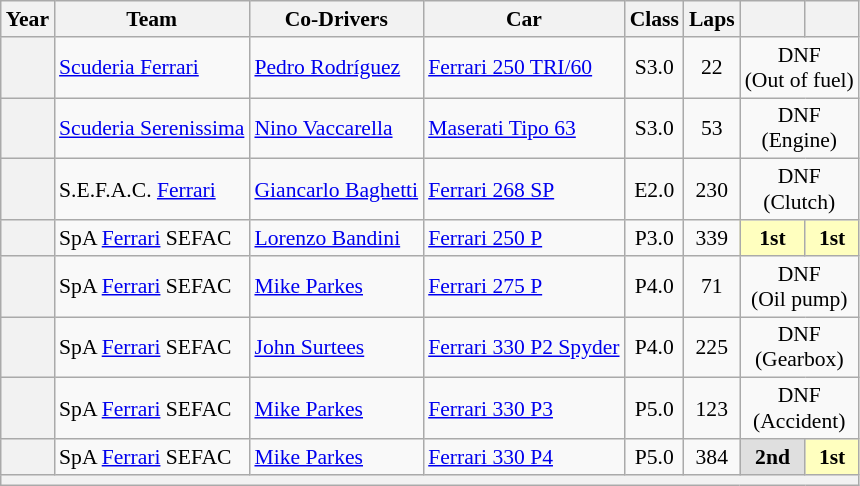<table class="wikitable" style="text-align:center; font-size:90%">
<tr>
<th>Year</th>
<th>Team</th>
<th>Co-Drivers</th>
<th>Car</th>
<th>Class</th>
<th>Laps</th>
<th></th>
<th></th>
</tr>
<tr>
<th></th>
<td align=left> <a href='#'>Scuderia Ferrari</a></td>
<td align=left> <a href='#'>Pedro Rodríguez</a></td>
<td align=left><a href='#'>Ferrari 250 TRI/60</a></td>
<td>S3.0</td>
<td>22</td>
<td colspan=2>DNF<br>(Out of fuel)</td>
</tr>
<tr>
<th></th>
<td align=left> <a href='#'>Scuderia Serenissima</a></td>
<td align=left> <a href='#'>Nino Vaccarella</a></td>
<td align=left><a href='#'>Maserati Tipo 63</a></td>
<td>S3.0</td>
<td>53</td>
<td colspan=2>DNF<br>(Engine)</td>
</tr>
<tr>
<th></th>
<td align=left> S.E.F.A.C. <a href='#'>Ferrari</a></td>
<td align=left> <a href='#'>Giancarlo Baghetti</a></td>
<td align=left><a href='#'>Ferrari 268 SP</a></td>
<td>E2.0</td>
<td>230</td>
<td colspan=2>DNF<br>(Clutch)</td>
</tr>
<tr>
<th></th>
<td align=left> SpA <a href='#'>Ferrari</a> SEFAC</td>
<td align=left> <a href='#'>Lorenzo Bandini</a></td>
<td align=left><a href='#'>Ferrari 250 P</a></td>
<td>P3.0</td>
<td>339</td>
<td style="background:#ffffbf;"><strong>1st</strong></td>
<td style="background:#ffffbf;"><strong>1st</strong></td>
</tr>
<tr>
<th></th>
<td align=left> SpA <a href='#'>Ferrari</a> SEFAC</td>
<td align=left> <a href='#'>Mike Parkes</a></td>
<td align=left><a href='#'>Ferrari 275 P</a></td>
<td>P4.0</td>
<td>71</td>
<td colspan=2>DNF<br>(Oil pump)</td>
</tr>
<tr>
<th></th>
<td align=left> SpA <a href='#'>Ferrari</a> SEFAC</td>
<td align=left> <a href='#'>John Surtees</a></td>
<td align=left><a href='#'>Ferrari 330 P2 Spyder</a></td>
<td>P4.0</td>
<td>225</td>
<td colspan=2>DNF<br>(Gearbox)</td>
</tr>
<tr>
<th></th>
<td align=left> SpA <a href='#'>Ferrari</a> SEFAC</td>
<td align=left> <a href='#'>Mike Parkes</a></td>
<td align=left><a href='#'>Ferrari 330 P3</a></td>
<td>P5.0</td>
<td>123</td>
<td colspan=2>DNF<br>(Accident)</td>
</tr>
<tr>
<th></th>
<td align=left> SpA <a href='#'>Ferrari</a> SEFAC</td>
<td align=left> <a href='#'>Mike Parkes</a></td>
<td align=left><a href='#'>Ferrari 330 P4</a></td>
<td>P5.0</td>
<td>384</td>
<td style="background:#dfdfdf;"><strong>2nd</strong></td>
<td style="background:#ffffbf;"><strong>1st</strong></td>
</tr>
<tr>
<th colspan="8"></th>
</tr>
</table>
